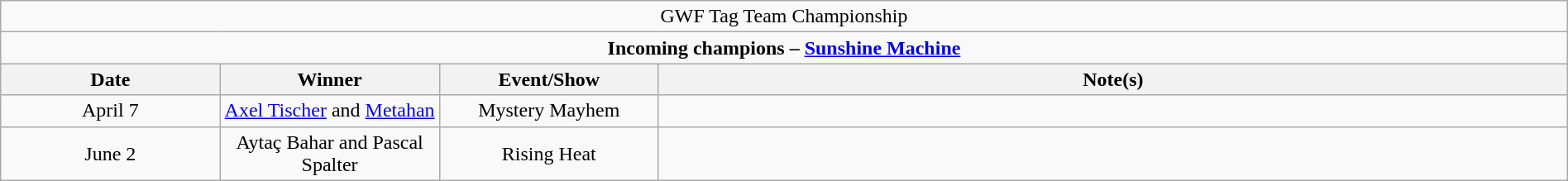<table class="wikitable" style="text-align:center; width:100%;">
<tr>
<td colspan="4" style="text-align: center;">GWF Tag Team Championship</td>
</tr>
<tr>
<td colspan="4" style="text-align: center;"><strong>Incoming champions – <a href='#'>Sunshine Machine</a> </strong></td>
</tr>
<tr>
<th width=14%>Date</th>
<th width=14%>Winner</th>
<th width=14%>Event/Show</th>
<th width=58%>Note(s)</th>
</tr>
<tr>
<td>April 7</td>
<td><a href='#'>Axel Tischer</a> and <a href='#'>Metahan</a></td>
<td>Mystery Mayhem</td>
<td></td>
</tr>
<tr>
<td>June 2</td>
<td>Aytaç Bahar and Pascal Spalter</td>
<td>Rising Heat</td>
<td></td>
</tr>
</table>
